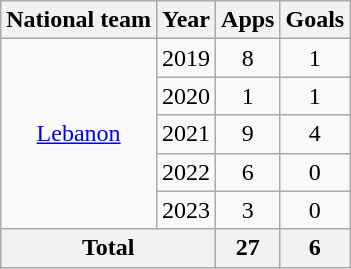<table class="wikitable" style="text-align:center">
<tr>
<th>National team</th>
<th>Year</th>
<th>Apps</th>
<th>Goals</th>
</tr>
<tr>
<td rowspan="5"><a href='#'>Lebanon</a></td>
<td>2019</td>
<td>8</td>
<td>1</td>
</tr>
<tr>
<td>2020</td>
<td>1</td>
<td>1</td>
</tr>
<tr>
<td>2021</td>
<td>9</td>
<td>4</td>
</tr>
<tr>
<td>2022</td>
<td>6</td>
<td>0</td>
</tr>
<tr>
<td>2023</td>
<td>3</td>
<td>0</td>
</tr>
<tr>
<th colspan="2">Total</th>
<th>27</th>
<th>6</th>
</tr>
</table>
